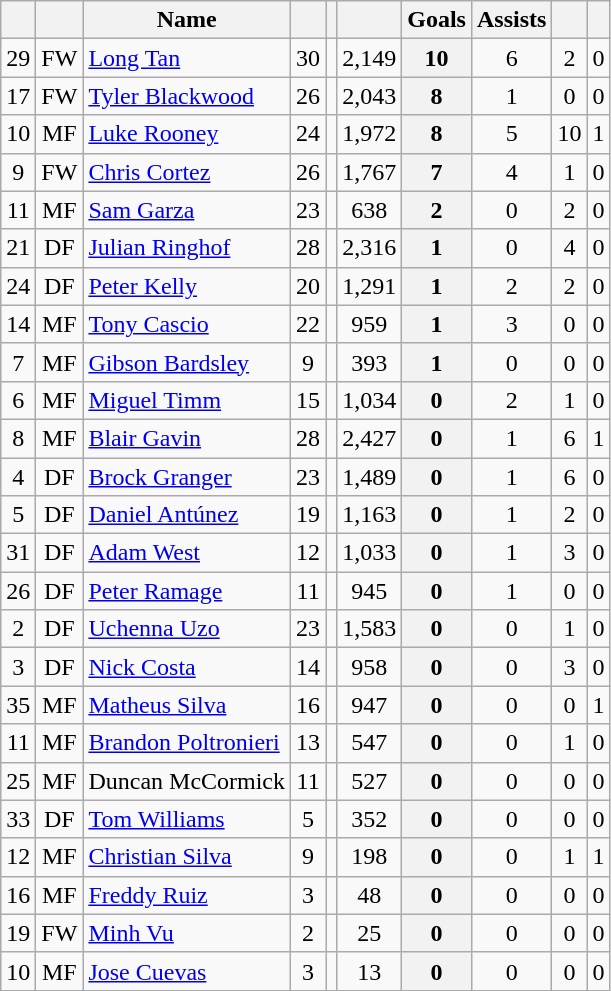<table class="wikitable sortable" style="text-align:center; font-size:100%;">
<tr>
<th></th>
<th></th>
<th>Name</th>
<th></th>
<th></th>
<th></th>
<th>Goals</th>
<th>Assists</th>
<th></th>
<th></th>
</tr>
<tr>
<td>29</td>
<td>FW</td>
<td align=left> <a href='#'>Long Tan</a></td>
<td>30</td>
<td></td>
<td>2,149</td>
<th>10</th>
<td>6</td>
<td>2</td>
<td>0</td>
</tr>
<tr>
<td>17</td>
<td>FW</td>
<td align=left> <a href='#'>Tyler Blackwood</a></td>
<td>26</td>
<td></td>
<td>2,043</td>
<th>8</th>
<td>1</td>
<td>0</td>
<td>0</td>
</tr>
<tr>
<td>10</td>
<td>MF</td>
<td align=left> <a href='#'>Luke Rooney</a></td>
<td>24</td>
<td></td>
<td>1,972</td>
<th>8</th>
<td>5</td>
<td>10</td>
<td>1</td>
</tr>
<tr>
<td>9</td>
<td>FW</td>
<td align=left> <a href='#'>Chris Cortez</a></td>
<td>26</td>
<td></td>
<td>1,767</td>
<th>7</th>
<td>4</td>
<td>1</td>
<td>0</td>
</tr>
<tr>
<td>11</td>
<td>MF</td>
<td align=left> <a href='#'>Sam Garza</a></td>
<td>23</td>
<td></td>
<td>638</td>
<th>2</th>
<td>0</td>
<td>2</td>
<td>0</td>
</tr>
<tr>
<td>21</td>
<td>DF</td>
<td align=left> <a href='#'>Julian Ringhof</a></td>
<td>28</td>
<td></td>
<td>2,316</td>
<th>1</th>
<td>0</td>
<td>4</td>
<td>0</td>
</tr>
<tr>
<td>24</td>
<td>DF</td>
<td align=left> <a href='#'>Peter Kelly</a></td>
<td>20</td>
<td></td>
<td>1,291</td>
<th>1</th>
<td>2</td>
<td>2</td>
<td>0</td>
</tr>
<tr>
<td>14</td>
<td>MF</td>
<td align=left> <a href='#'>Tony Cascio</a></td>
<td>22</td>
<td></td>
<td>959</td>
<th>1</th>
<td>3</td>
<td>0</td>
<td>0</td>
</tr>
<tr>
<td>7</td>
<td>MF</td>
<td align=left> <a href='#'>Gibson Bardsley</a></td>
<td>9</td>
<td></td>
<td>393</td>
<th>1</th>
<td>0</td>
<td>0</td>
<td>0</td>
</tr>
<tr>
<td>6</td>
<td>MF</td>
<td align=left> <a href='#'>Miguel Timm</a></td>
<td>15</td>
<td></td>
<td>1,034</td>
<th>0</th>
<td>2</td>
<td>1</td>
<td>0</td>
</tr>
<tr>
<td>8</td>
<td>MF</td>
<td align=left> <a href='#'>Blair Gavin</a></td>
<td>28</td>
<td></td>
<td>2,427</td>
<th>0</th>
<td>1</td>
<td>6</td>
<td>1</td>
</tr>
<tr>
<td>4</td>
<td>DF</td>
<td align=left> <a href='#'>Brock Granger</a></td>
<td>23</td>
<td></td>
<td>1,489</td>
<th>0</th>
<td>1</td>
<td>6</td>
<td>0</td>
</tr>
<tr>
<td>5</td>
<td>DF</td>
<td align=left> <a href='#'>Daniel Antúnez</a></td>
<td>19</td>
<td></td>
<td>1,163</td>
<th>0</th>
<td>1</td>
<td>2</td>
<td>0</td>
</tr>
<tr>
<td>31</td>
<td>DF</td>
<td align=left> <a href='#'>Adam West</a></td>
<td>12</td>
<td></td>
<td>1,033</td>
<th>0</th>
<td>1</td>
<td>3</td>
<td>0</td>
</tr>
<tr>
<td>26</td>
<td>DF</td>
<td align=left> <a href='#'>Peter Ramage</a></td>
<td>11</td>
<td></td>
<td>945</td>
<th>0</th>
<td>1</td>
<td>0</td>
<td>0</td>
</tr>
<tr>
<td>2</td>
<td>DF</td>
<td align=left> <a href='#'>Uchenna Uzo</a></td>
<td>23</td>
<td></td>
<td>1,583</td>
<th>0</th>
<td>0</td>
<td>1</td>
<td>0</td>
</tr>
<tr>
<td>3</td>
<td>DF</td>
<td align=left> <a href='#'>Nick Costa</a></td>
<td>14</td>
<td></td>
<td>958</td>
<th>0</th>
<td>0</td>
<td>3</td>
<td>0</td>
</tr>
<tr>
<td>35</td>
<td>MF</td>
<td align=left> <a href='#'>Matheus Silva</a></td>
<td>16</td>
<td></td>
<td>947</td>
<th>0</th>
<td>0</td>
<td>0</td>
<td>1</td>
</tr>
<tr>
<td>11</td>
<td>MF</td>
<td align=left> <a href='#'>Brandon Poltronieri</a></td>
<td>13</td>
<td></td>
<td>547</td>
<th>0</th>
<td>0</td>
<td>1</td>
<td>0</td>
</tr>
<tr>
<td>25</td>
<td>MF</td>
<td align=left> Duncan McCormick</td>
<td>11</td>
<td></td>
<td>527</td>
<th>0</th>
<td>0</td>
<td>0</td>
<td>0</td>
</tr>
<tr>
<td>33</td>
<td>DF</td>
<td align=left> <a href='#'>Tom Williams</a></td>
<td>5</td>
<td></td>
<td>352</td>
<th>0</th>
<td>0</td>
<td>0</td>
<td>0</td>
</tr>
<tr>
<td>12</td>
<td>MF</td>
<td align=left> <a href='#'>Christian Silva</a></td>
<td>9</td>
<td></td>
<td>198</td>
<th>0</th>
<td>0</td>
<td>1</td>
<td>1</td>
</tr>
<tr>
<td>16</td>
<td>MF</td>
<td align=left> <a href='#'>Freddy Ruiz</a></td>
<td>3</td>
<td></td>
<td>48</td>
<th>0</th>
<td>0</td>
<td>0</td>
<td>0</td>
</tr>
<tr>
<td>19</td>
<td>FW</td>
<td align=left> <a href='#'>Minh Vu</a></td>
<td>2</td>
<td></td>
<td>25</td>
<th>0</th>
<td>0</td>
<td>0</td>
<td>0</td>
</tr>
<tr>
<td>10</td>
<td>MF</td>
<td align=left> <a href='#'>Jose Cuevas</a></td>
<td>3</td>
<td></td>
<td>13</td>
<th>0</th>
<td>0</td>
<td>0</td>
<td>0</td>
</tr>
</table>
